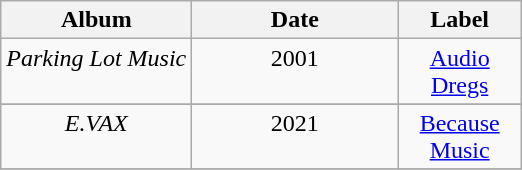<table class="wikitable">
<tr>
<th style="vertical-align:top; text-align:center; ">Album</th>
<th style="vertical-align:top; text-align:center; width:130px;">Date</th>
<th style="vertical-align:top; text-align:center; width:75px;">Label</th>
</tr>
<tr>
<td style="text-align:center; vertical-align:top;"><em>Parking Lot Music</em></td>
<td style="text-align:center; vertical-align:top;">2001</td>
<td style="text-align:center; vertical-align:top;"><a href='#'>Audio Dregs</a></td>
</tr>
<tr style="text-align:center; vertical-align:top;">
</tr>
<tr>
<td style="text-align:center; vertical-align:top;"><em>E.VAX</em></td>
<td style="text-align:center; vertical-align:top;">2021</td>
<td style="text-align:center; vertical-align:top;"><a href='#'>Because Music</a></td>
</tr>
<tr style="text-align:center; vertical-align:top;">
</tr>
</table>
